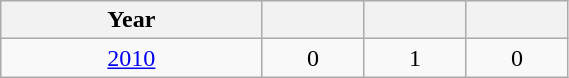<table class="wikitable" width=30% style="font-size:100%; text-align:center;">
<tr>
<th>Year</th>
<th></th>
<th></th>
<th></th>
</tr>
<tr>
<td><a href='#'>2010</a></td>
<td>0</td>
<td>1</td>
<td>0</td>
</tr>
</table>
